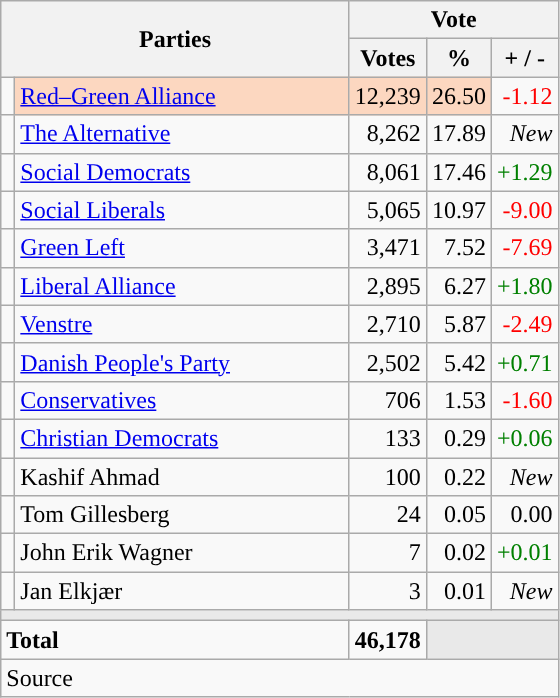<table class="wikitable" style="text-align:right;">
<tr>
<th style="text-align:centre;" rowspan="2" colspan="2" width="225">Parties</th>
<th colspan="3">Vote</th>
</tr>
<tr>
<th width="15">Votes</th>
<th width="15">%</th>
<th width="15">+ / -</th>
</tr>
<tr>
<td width="2" style="color:inherit;background:"></td>
<td bgcolor=#fcd7c0  align="left"><a href='#'>Red–Green Alliance</a></td>
<td bgcolor=#fcd7c0>12,239</td>
<td bgcolor=#fcd7c0>26.50</td>
<td style=color:red;>-1.12</td>
</tr>
<tr>
<td width="2" style="color:inherit;background:"></td>
<td align="left"><a href='#'>The Alternative</a></td>
<td>8,262</td>
<td>17.89</td>
<td><em>New</em></td>
</tr>
<tr>
<td width="2" style="color:inherit;background:"></td>
<td align="left"><a href='#'>Social Democrats</a></td>
<td>8,061</td>
<td>17.46</td>
<td style=color:green;>+1.29</td>
</tr>
<tr>
<td width="2" style="color:inherit;background:"></td>
<td align="left"><a href='#'>Social Liberals</a></td>
<td>5,065</td>
<td>10.97</td>
<td style=color:red;>-9.00</td>
</tr>
<tr>
<td width="2" style="color:inherit;background:"></td>
<td align="left"><a href='#'>Green Left</a></td>
<td>3,471</td>
<td>7.52</td>
<td style=color:red;>-7.69</td>
</tr>
<tr>
<td width="2" style="color:inherit;background:"></td>
<td align="left"><a href='#'>Liberal Alliance</a></td>
<td>2,895</td>
<td>6.27</td>
<td style=color:green;>+1.80</td>
</tr>
<tr>
<td width="2" style="color:inherit;background:"></td>
<td align="left"><a href='#'>Venstre</a></td>
<td>2,710</td>
<td>5.87</td>
<td style=color:red;>-2.49</td>
</tr>
<tr>
<td width="2" style="color:inherit;background:"></td>
<td align="left"><a href='#'>Danish People's Party</a></td>
<td>2,502</td>
<td>5.42</td>
<td style=color:green;>+0.71</td>
</tr>
<tr>
<td width="2" style="color:inherit;background:"></td>
<td align="left"><a href='#'>Conservatives</a></td>
<td>706</td>
<td>1.53</td>
<td style=color:red;>-1.60</td>
</tr>
<tr>
<td width="2" style="color:inherit;background:"></td>
<td align="left"><a href='#'>Christian Democrats</a></td>
<td>133</td>
<td>0.29</td>
<td style=color:green;>+0.06</td>
</tr>
<tr>
<td width="2" style="color:inherit;background:"></td>
<td align="left">Kashif Ahmad</td>
<td>100</td>
<td>0.22</td>
<td><em>New</em></td>
</tr>
<tr>
<td width="2" style="color:inherit;background:"></td>
<td align="left">Tom Gillesberg</td>
<td>24</td>
<td>0.05</td>
<td>0.00</td>
</tr>
<tr>
<td width="2" style="color:inherit;background:"></td>
<td align="left">John Erik Wagner</td>
<td>7</td>
<td>0.02</td>
<td style=color:green;>+0.01</td>
</tr>
<tr>
<td width="2" style="color:inherit;background:"></td>
<td align="left">Jan Elkjær</td>
<td>3</td>
<td>0.01</td>
<td><em>New</em></td>
</tr>
<tr>
<td colspan="7" bgcolor="#E9E9E9"></td>
</tr>
<tr>
<td align="left" colspan="2"><strong>Total</strong></td>
<td><strong>46,178</strong></td>
<td bgcolor="#E9E9E9" colspan="2"></td>
</tr>
<tr>
<td align="left" colspan="6">Source</td>
</tr>
</table>
